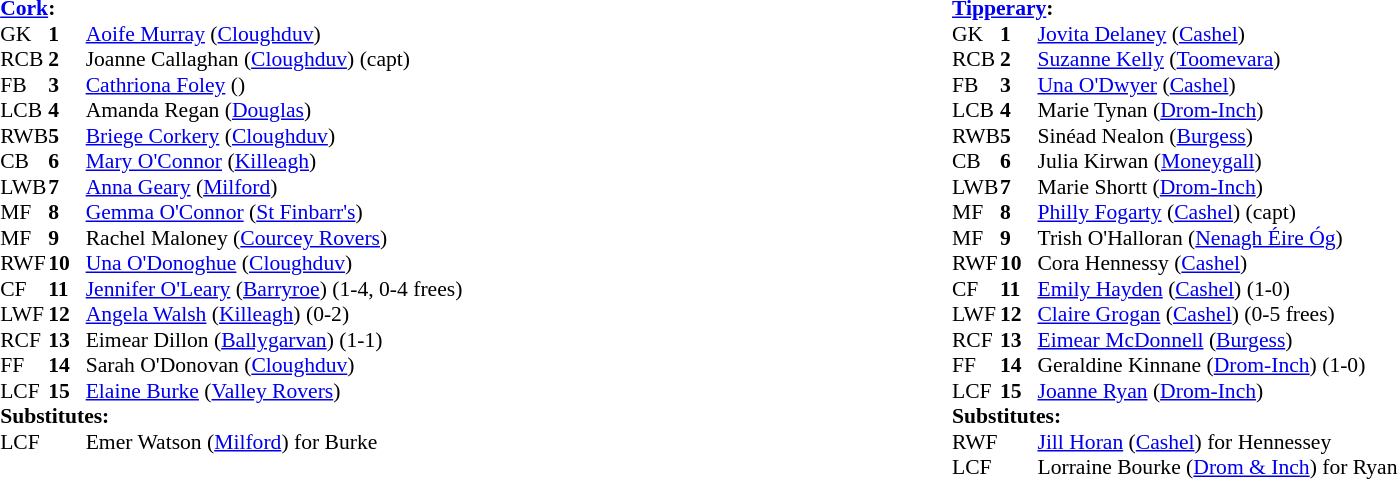<table width="100%">
<tr>
<td valign="top"></td>
<td valign="top" width="50%"><br><table style="font-size: 90%" cellspacing="0" cellpadding="0" align=center>
<tr>
<td colspan="4"><strong><a href='#'>Cork</a>:</strong></td>
</tr>
<tr>
<th width="25"></th>
<th width="25"></th>
</tr>
<tr>
<td>GK</td>
<td><strong>1</strong></td>
<td><a href='#'>Aoife Murray</a> (<a href='#'>Cloughduv</a>)</td>
</tr>
<tr>
<td>RCB</td>
<td><strong>2</strong></td>
<td>Joanne Callaghan (<a href='#'>Cloughduv</a>) (capt)</td>
</tr>
<tr>
<td>FB</td>
<td><strong>3</strong></td>
<td><a href='#'>Cathriona Foley</a> ()</td>
</tr>
<tr>
<td>LCB</td>
<td><strong>4</strong></td>
<td>Amanda Regan (<a href='#'>Douglas</a>)</td>
</tr>
<tr>
<td>RWB</td>
<td><strong>5</strong></td>
<td><a href='#'>Briege Corkery</a> (<a href='#'>Cloughduv</a>)</td>
</tr>
<tr>
<td>CB</td>
<td><strong>6</strong></td>
<td><a href='#'>Mary O'Connor</a> (<a href='#'>Killeagh</a>)</td>
</tr>
<tr>
<td>LWB</td>
<td><strong>7</strong></td>
<td><a href='#'>Anna Geary</a> (<a href='#'>Milford</a>)</td>
</tr>
<tr>
<td>MF</td>
<td><strong>8</strong></td>
<td><a href='#'>Gemma O'Connor</a> (<a href='#'>St Finbarr's</a>)</td>
</tr>
<tr>
<td>MF</td>
<td><strong>9</strong></td>
<td>Rachel Maloney (<a href='#'>Courcey Rovers</a>)</td>
</tr>
<tr>
<td>RWF</td>
<td><strong>10</strong></td>
<td><a href='#'>Una O'Donoghue</a> (<a href='#'>Cloughduv</a>)</td>
</tr>
<tr>
<td>CF</td>
<td><strong>11</strong></td>
<td><a href='#'>Jennifer O'Leary</a> (<a href='#'>Barryroe</a>) (1-4, 0-4 frees)</td>
</tr>
<tr>
<td>LWF</td>
<td><strong>12</strong></td>
<td><a href='#'>Angela Walsh</a> (<a href='#'>Killeagh</a>) (0-2)</td>
</tr>
<tr>
<td>RCF</td>
<td><strong>13</strong></td>
<td>Eimear Dillon (<a href='#'>Ballygarvan</a>) (1-1)</td>
</tr>
<tr>
<td>FF</td>
<td><strong>14</strong></td>
<td>Sarah O'Donovan (<a href='#'>Cloughduv</a>)</td>
</tr>
<tr>
<td>LCF</td>
<td><strong>15</strong></td>
<td><a href='#'>Elaine Burke</a> (<a href='#'>Valley Rovers</a>) </td>
</tr>
<tr>
<td colspan=4><strong>Substitutes:</strong></td>
</tr>
<tr>
<td>LCF</td>
<td></td>
<td>Emer Watson (<a href='#'>Milford</a>) for Burke </td>
</tr>
<tr>
</tr>
</table>
</td>
<td valign="top" width="50%"><br><table style="font-size: 90%" cellspacing="0" cellpadding="0" align=center>
<tr>
<td colspan="4"><strong><a href='#'>Tipperary</a>:</strong></td>
</tr>
<tr>
<th width="25"></th>
<th width="25"></th>
</tr>
<tr>
<td>GK</td>
<td><strong>1</strong></td>
<td><a href='#'>Jovita Delaney</a> (<a href='#'>Cashel</a>)</td>
</tr>
<tr>
<td>RCB</td>
<td><strong>2</strong></td>
<td><a href='#'>Suzanne Kelly</a> (<a href='#'>Toomevara</a>)</td>
</tr>
<tr>
<td>FB</td>
<td><strong>3</strong></td>
<td><a href='#'>Una O'Dwyer</a> (<a href='#'>Cashel</a>)</td>
</tr>
<tr>
<td>LCB</td>
<td><strong>4</strong></td>
<td>Marie Tynan (<a href='#'>Drom-Inch</a>)</td>
</tr>
<tr>
<td>RWB</td>
<td><strong>5</strong></td>
<td>Sinéad Nealon (<a href='#'>Burgess</a>)</td>
</tr>
<tr>
<td>CB</td>
<td><strong>6</strong></td>
<td>Julia Kirwan (<a href='#'>Moneygall</a>)</td>
</tr>
<tr>
<td>LWB</td>
<td><strong>7</strong></td>
<td>Marie Shortt (<a href='#'>Drom-Inch</a>)</td>
</tr>
<tr>
<td>MF</td>
<td><strong>8</strong></td>
<td><a href='#'>Philly Fogarty</a> (<a href='#'>Cashel</a>) (capt)</td>
</tr>
<tr>
<td>MF</td>
<td><strong>9</strong></td>
<td>Trish O'Halloran (<a href='#'>Nenagh Éire Óg</a>)</td>
</tr>
<tr>
<td>RWF</td>
<td><strong>10</strong></td>
<td>Cora Hennessy (<a href='#'>Cashel</a>) </td>
</tr>
<tr>
<td>CF</td>
<td><strong>11</strong></td>
<td><a href='#'>Emily Hayden</a> (<a href='#'>Cashel</a>) (1-0)</td>
</tr>
<tr>
<td>LWF</td>
<td><strong>12</strong></td>
<td><a href='#'>Claire Grogan</a> (<a href='#'>Cashel</a>) (0-5 frees)</td>
</tr>
<tr>
<td>RCF</td>
<td><strong>13</strong></td>
<td><a href='#'>Eimear McDonnell</a> (<a href='#'>Burgess</a>)</td>
</tr>
<tr>
<td>FF</td>
<td><strong>14</strong></td>
<td>Geraldine Kinnane (<a href='#'>Drom-Inch</a>) (1-0)</td>
</tr>
<tr>
<td>LCF</td>
<td><strong>15</strong></td>
<td><a href='#'>Joanne Ryan</a> (<a href='#'>Drom-Inch</a>) </td>
</tr>
<tr>
<td colspan=4><strong>Substitutes:</strong></td>
</tr>
<tr>
<td>RWF</td>
<td></td>
<td><a href='#'>Jill Horan</a> (<a href='#'>Cashel</a>) for Hennessey </td>
</tr>
<tr>
<td>LCF</td>
<td></td>
<td>Lorraine Bourke (<a href='#'>Drom & Inch</a>) for Ryan </td>
</tr>
<tr>
</tr>
</table>
</td>
</tr>
</table>
